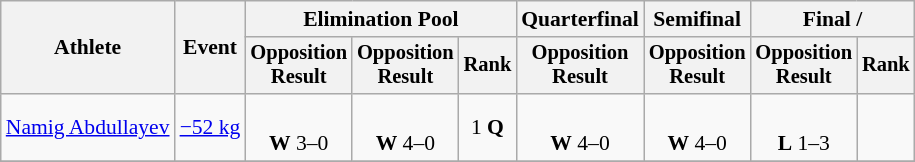<table class="wikitable" style="font-size:90%">
<tr>
<th rowspan="2">Athlete</th>
<th rowspan="2">Event</th>
<th colspan="3">Elimination Pool</th>
<th>Quarterfinal</th>
<th>Semifinal</th>
<th colspan="2">Final / </th>
</tr>
<tr style="font-size: 95%">
<th>Opposition<br>Result</th>
<th>Opposition<br>Result</th>
<th>Rank</th>
<th>Opposition<br>Result</th>
<th>Opposition<br>Result</th>
<th>Opposition<br>Result</th>
<th>Rank</th>
</tr>
<tr style="text-align:center">
<td style="text-align:left"><a href='#'>Namig Abdullayev</a></td>
<td style="text-align:left"><a href='#'>−52 kg</a></td>
<td><br><strong>W</strong> 3–0 <sup></sup></td>
<td><br><strong>W</strong> 4–0 <sup></sup></td>
<td>1 <strong>Q</strong></td>
<td><br><strong>W</strong> 4–0 <sup></sup></td>
<td><br><strong>W</strong> 4–0 <sup></sup></td>
<td><br><strong>L</strong> 1–3 <sup></sup></td>
<td></td>
</tr>
<tr style="text-align:center">
</tr>
</table>
